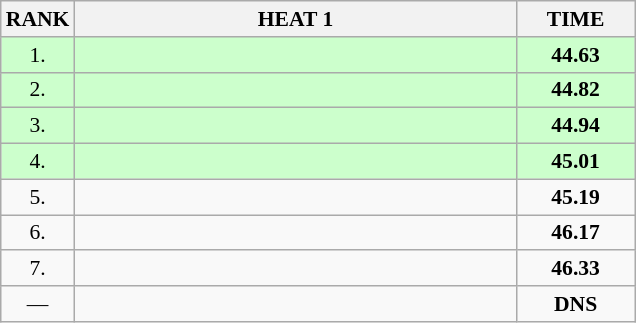<table class="wikitable" style="border-collapse: collapse; font-size: 90%;">
<tr>
<th>RANK</th>
<th style="width: 20em">HEAT 1</th>
<th style="width: 5em">TIME</th>
</tr>
<tr style="background:#ccffcc;">
<td align="center">1.</td>
<td></td>
<td align="center"><strong>44.63</strong></td>
</tr>
<tr style="background:#ccffcc;">
<td align="center">2.</td>
<td></td>
<td align="center"><strong>44.82</strong></td>
</tr>
<tr style="background:#ccffcc;">
<td align="center">3.</td>
<td></td>
<td align="center"><strong>44.94</strong></td>
</tr>
<tr style="background:#ccffcc;">
<td align="center">4.</td>
<td></td>
<td align="center"><strong>45.01</strong></td>
</tr>
<tr>
<td align="center">5.</td>
<td></td>
<td align="center"><strong>45.19</strong></td>
</tr>
<tr>
<td align="center">6.</td>
<td></td>
<td align="center"><strong>46.17</strong></td>
</tr>
<tr>
<td align="center">7.</td>
<td></td>
<td align="center"><strong>46.33</strong></td>
</tr>
<tr>
<td align="center">—</td>
<td></td>
<td align="center"><strong>DNS</strong></td>
</tr>
</table>
